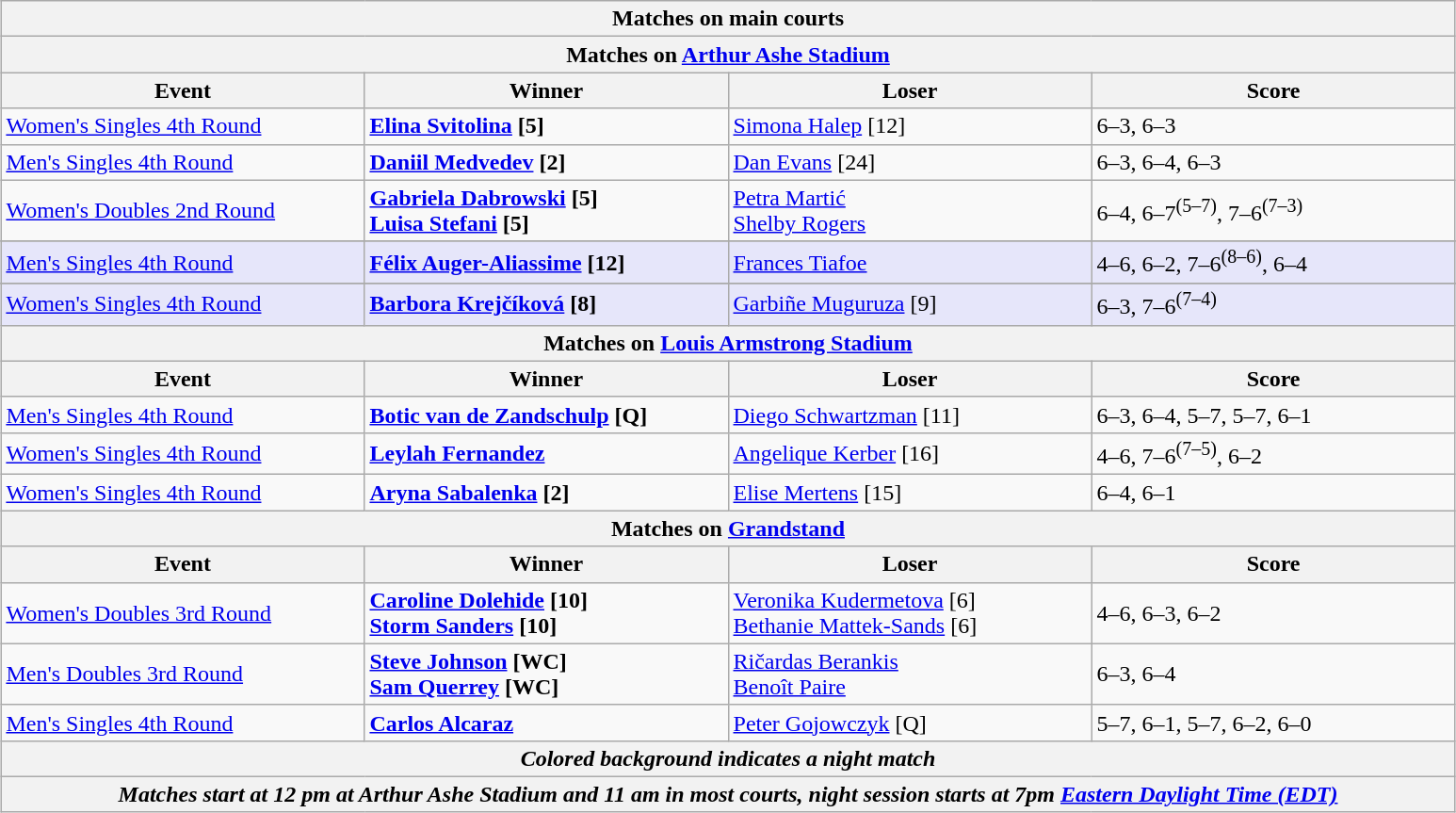<table class="wikitable" style="margin:auto;">
<tr>
<th colspan="4" style="white-space:nowrap;">Matches on main courts</th>
</tr>
<tr>
<th colspan="4"><strong>Matches on <a href='#'>Arthur Ashe Stadium</a></strong></th>
</tr>
<tr>
<th width="250">Event</th>
<th width="250">Winner</th>
<th width="250">Loser</th>
<th width="250">Score</th>
</tr>
<tr>
<td><a href='#'>Women's Singles 4th Round</a></td>
<td><strong> <a href='#'>Elina Svitolina</a> [5]</strong></td>
<td> <a href='#'>Simona Halep</a> [12]</td>
<td>6–3, 6–3</td>
</tr>
<tr>
<td><a href='#'>Men's Singles 4th Round</a></td>
<td><strong> <a href='#'>Daniil Medvedev</a> [2]</strong></td>
<td> <a href='#'>Dan Evans</a> [24]</td>
<td>6–3, 6–4, 6–3</td>
</tr>
<tr>
<td><a href='#'>Women's Doubles 2nd Round</a></td>
<td><strong> <a href='#'>Gabriela Dabrowski</a> [5]</strong> <br> <strong> <a href='#'>Luisa Stefani</a> [5]</strong></td>
<td> <a href='#'>Petra Martić</a> <br>  <a href='#'>Shelby Rogers</a></td>
<td>6–4, 6–7<sup>(5–7)</sup>, 7–6<sup>(7–3)</sup></td>
</tr>
<tr>
</tr>
<tr bgcolor="lavender">
<td><a href='#'>Men's Singles 4th Round</a></td>
<td><strong> <a href='#'>Félix Auger-Aliassime</a> [12]</strong></td>
<td> <a href='#'>Frances Tiafoe</a></td>
<td>4–6, 6–2, 7–6<sup>(8–6)</sup>, 6–4</td>
</tr>
<tr>
</tr>
<tr bgcolor="lavender">
<td><a href='#'>Women's Singles 4th Round</a></td>
<td><strong> <a href='#'>Barbora Krejčíková</a> [8]</strong></td>
<td> <a href='#'>Garbiñe Muguruza</a> [9]</td>
<td>6–3, 7–6<sup>(7–4)</sup></td>
</tr>
<tr>
<th colspan="4"><strong>Matches on <a href='#'>Louis Armstrong Stadium</a></strong></th>
</tr>
<tr>
<th width="250">Event</th>
<th width="250">Winner</th>
<th width="250">Loser</th>
<th width="250">Score</th>
</tr>
<tr>
<td><a href='#'>Men's Singles 4th Round</a></td>
<td><strong> <a href='#'>Botic van de Zandschulp</a> [Q]</strong></td>
<td> <a href='#'>Diego Schwartzman</a> [11]</td>
<td>6–3, 6–4, 5–7, 5–7, 6–1</td>
</tr>
<tr>
<td><a href='#'>Women's Singles 4th Round</a></td>
<td><strong> <a href='#'>Leylah Fernandez</a></strong></td>
<td> <a href='#'>Angelique Kerber</a> [16]</td>
<td>4–6, 7–6<sup>(7–5)</sup>, 6–2</td>
</tr>
<tr>
<td><a href='#'>Women's Singles 4th Round</a></td>
<td><strong> <a href='#'>Aryna Sabalenka</a> [2]</strong></td>
<td> <a href='#'>Elise Mertens</a> [15]</td>
<td>6–4, 6–1</td>
</tr>
<tr>
<th colspan="4"><strong>Matches on <a href='#'>Grandstand</a></strong></th>
</tr>
<tr>
<th width="250">Event</th>
<th width="250">Winner</th>
<th width="250">Loser</th>
<th width="250">Score</th>
</tr>
<tr>
<td><a href='#'>Women's Doubles 3rd Round</a></td>
<td><strong> <a href='#'>Caroline Dolehide</a> [10]</strong><br>  <strong><a href='#'>Storm Sanders</a> [10]</strong></td>
<td> <a href='#'>Veronika Kudermetova</a> [6]<br> <a href='#'>Bethanie Mattek-Sands</a> [6]</td>
<td>4–6, 6–3, 6–2</td>
</tr>
<tr>
<td><a href='#'>Men's Doubles 3rd Round</a></td>
<td><strong> <a href='#'>Steve Johnson</a> [WC]</strong> <br>  <strong><a href='#'>Sam Querrey</a> [WC]</strong></td>
<td> <a href='#'>Ričardas Berankis</a> <br>  <a href='#'>Benoît Paire</a></td>
<td>6–3, 6–4</td>
</tr>
<tr>
<td><a href='#'>Men's Singles 4th Round</a></td>
<td><strong> <a href='#'>Carlos Alcaraz</a></strong></td>
<td> <a href='#'>Peter Gojowczyk</a> [Q]</td>
<td>5–7, 6–1, 5–7, 6–2, 6–0</td>
</tr>
<tr>
<th colspan="4"><em>Colored background indicates a night match</em></th>
</tr>
<tr>
<th colspan="4"><em>Matches start at 12 pm at Arthur Ashe Stadium and 11 am in most courts, night session starts at 7pm <a href='#'>Eastern Daylight Time (EDT)</a></em></th>
</tr>
</table>
